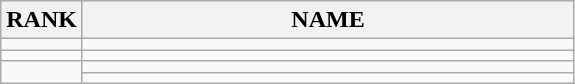<table class="wikitable">
<tr>
<th>RANK</th>
<th style="width: 20em">NAME</th>
</tr>
<tr>
<td align="center"></td>
<td></td>
</tr>
<tr>
<td align="center"></td>
<td></td>
</tr>
<tr>
<td rowspan=2 align="center"></td>
<td></td>
</tr>
<tr>
<td></td>
</tr>
</table>
